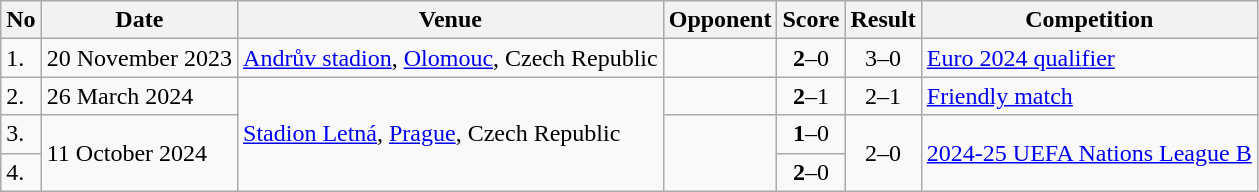<table class="wikitable" style="font-size:100%;">
<tr>
<th>No</th>
<th>Date</th>
<th>Venue</th>
<th>Opponent</th>
<th>Score</th>
<th>Result</th>
<th>Competition</th>
</tr>
<tr>
<td>1.</td>
<td>20 November 2023</td>
<td><a href='#'>Andrův stadion</a>, <a href='#'>Olomouc</a>, Czech Republic</td>
<td></td>
<td align=center><strong>2</strong>–0</td>
<td align=center>3–0</td>
<td><a href='#'>Euro 2024 qualifier</a></td>
</tr>
<tr>
<td>2.</td>
<td>26 March 2024</td>
<td rowspan="3"><a href='#'>Stadion Letná</a>, <a href='#'>Prague</a>, Czech Republic</td>
<td></td>
<td align=center><strong>2</strong>–1</td>
<td align=center>2–1</td>
<td><a href='#'>Friendly match</a></td>
</tr>
<tr>
<td>3.</td>
<td rowspan="2">11 October 2024</td>
<td rowspan="2"></td>
<td align="center"><strong>1</strong>–0</td>
<td rowspan="2" align="center">2–0</td>
<td rowspan="2"><a href='#'>2024-25 UEFA Nations League B</a></td>
</tr>
<tr>
<td>4.</td>
<td align="center"><strong>2</strong>–0</td>
</tr>
</table>
